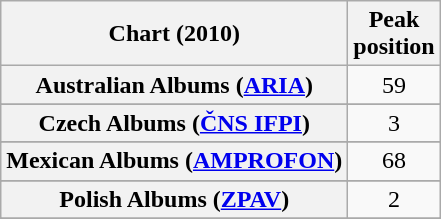<table class="wikitable sortable plainrowheaders" style="text-align:center">
<tr>
<th scope="col">Chart (2010)</th>
<th scope="col">Peak<br>position</th>
</tr>
<tr>
<th scope="row">Australian Albums (<a href='#'>ARIA</a>)</th>
<td>59</td>
</tr>
<tr>
</tr>
<tr>
</tr>
<tr>
</tr>
<tr>
</tr>
<tr>
<th scope="row">Czech Albums (<a href='#'>ČNS IFPI</a>)</th>
<td align="center">3</td>
</tr>
<tr>
</tr>
<tr>
</tr>
<tr>
</tr>
<tr>
</tr>
<tr>
</tr>
<tr>
</tr>
<tr>
</tr>
<tr>
<th scope="row">Mexican Albums (<a href='#'>AMPROFON</a>)</th>
<td align="center">68</td>
</tr>
<tr>
</tr>
<tr>
</tr>
<tr>
<th scope="row">Polish Albums (<a href='#'>ZPAV</a>)</th>
<td>2</td>
</tr>
<tr>
</tr>
<tr>
</tr>
<tr>
</tr>
<tr>
</tr>
<tr>
</tr>
<tr>
</tr>
<tr>
</tr>
<tr>
</tr>
<tr>
</tr>
</table>
